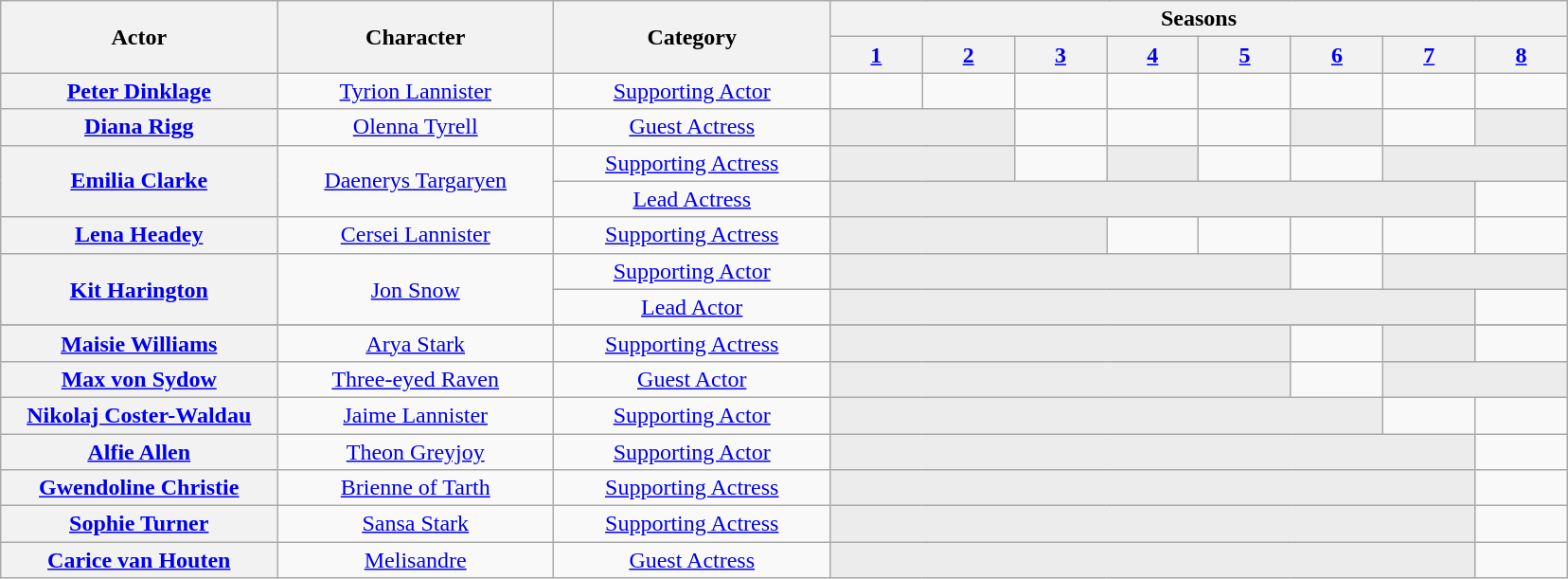<table class="wikitable plainrowheaders" style="text-align:center">
<tr>
<th scope="col" rowspan="2" style="width:15%;">Actor</th>
<th scope="col" rowspan="2" style="width:15%;">Character</th>
<th scope="col" rowspan="2" style="width:15%;">Category</th>
<th scope="col" colspan="8">Seasons</th>
</tr>
<tr>
<th scope="col" style="width:5%;"><a href='#'>1</a></th>
<th scope="col" style="width:5%;"><a href='#'>2</a></th>
<th scope="col" style="width:5%;"><a href='#'>3</a></th>
<th scope="col" style="width:5%;"><a href='#'>4</a></th>
<th scope="col" style="width:5%;"><a href='#'>5</a></th>
<th scope="col" style="width:5%;"><a href='#'>6</a></th>
<th scope="col" style="width:5%;"><a href='#'>7</a></th>
<th scope="col" style="width:5%;"><a href='#'>8</a></th>
</tr>
<tr>
<th scope="row"><a href='#'>Peter Dinklage</a></th>
<td><a href='#'>Tyrion Lannister</a></td>
<td><a href='#'>Supporting Actor</a></td>
<td></td>
<td></td>
<td></td>
<td></td>
<td></td>
<td></td>
<td></td>
<td></td>
</tr>
<tr>
<th scope="row"><a href='#'>Diana Rigg</a></th>
<td><a href='#'>Olenna Tyrell</a></td>
<td><a href='#'>Guest Actress</a></td>
<td style="background: #ececec; color:grey;" colspan="2"></td>
<td></td>
<td></td>
<td></td>
<td style="background: #ececec; color:grey;"></td>
<td></td>
<td style="background: #ececec; color:grey;"></td>
</tr>
<tr>
<th scope="row" rowspan="2"><a href='#'>Emilia Clarke</a></th>
<td rowspan="2"><a href='#'>Daenerys Targaryen</a></td>
<td><a href='#'>Supporting Actress</a></td>
<td style="background: #ececec; color:grey;" colspan="2"></td>
<td></td>
<td style="background: #ececec; color:grey;" colspan="1"></td>
<td></td>
<td></td>
<td style="background: #ececec; color:grey;" colspan="2"></td>
</tr>
<tr>
<td><a href='#'>Lead Actress</a></td>
<td style="background: #ececec; color:grey;" colspan="7"></td>
<td></td>
</tr>
<tr>
<th scope="row"><a href='#'>Lena Headey</a></th>
<td><a href='#'>Cersei Lannister</a></td>
<td><a href='#'>Supporting Actress</a></td>
<td style="background: #ececec; color:grey;" colspan="3"></td>
<td></td>
<td></td>
<td></td>
<td></td>
<td></td>
</tr>
<tr>
<th scope="row" rowspan="2"><a href='#'>Kit Harington</a></th>
<td rowspan="2"><a href='#'>Jon Snow</a></td>
<td><a href='#'>Supporting Actor</a></td>
<td style="background: #ececec; color:grey;" colspan="5"></td>
<td></td>
<td style="background: #ececec; color:grey;" colspan="2"></td>
</tr>
<tr>
<td><a href='#'>Lead Actor</a></td>
<td style="background: #ececec; color:grey;" colspan="7"></td>
<td></td>
</tr>
<tr>
</tr>
<tr>
<th scope="row"><a href='#'>Maisie Williams</a></th>
<td><a href='#'>Arya Stark</a></td>
<td><a href='#'>Supporting Actress</a></td>
<td style="background: #ececec; color:grey;" colspan="5"></td>
<td></td>
<td style="background: #ececec; color:grey;" colspan="1"></td>
<td></td>
</tr>
<tr>
<th scope="row"><a href='#'>Max von Sydow</a></th>
<td><a href='#'>Three-eyed Raven</a></td>
<td><a href='#'>Guest Actor</a></td>
<td style="background: #ececec; color:grey;" colspan="5"></td>
<td></td>
<td style="background: #ececec; color:grey;" colspan="2"></td>
</tr>
<tr>
<th scope="row"><a href='#'>Nikolaj Coster-Waldau</a></th>
<td><a href='#'>Jaime Lannister</a></td>
<td><a href='#'>Supporting Actor</a></td>
<td style="background: #ececec; color:grey;" colspan="6"></td>
<td></td>
<td></td>
</tr>
<tr>
<th scope="row"><a href='#'>Alfie Allen</a></th>
<td><a href='#'>Theon Greyjoy</a></td>
<td><a href='#'>Supporting Actor</a></td>
<td style="background: #ececec; color:grey;" colspan="7"></td>
<td></td>
</tr>
<tr>
<th scope="row"><a href='#'>Gwendoline Christie</a></th>
<td><a href='#'>Brienne of Tarth</a></td>
<td><a href='#'>Supporting Actress</a></td>
<td style="background: #ececec; color:grey;" colspan="7"></td>
<td></td>
</tr>
<tr>
<th scope="row"><a href='#'>Sophie Turner</a></th>
<td><a href='#'>Sansa Stark</a></td>
<td><a href='#'>Supporting Actress</a></td>
<td style="background: #ececec; color:grey;" colspan="7"></td>
<td></td>
</tr>
<tr>
<th scope="row"><a href='#'>Carice van Houten</a></th>
<td><a href='#'>Melisandre</a></td>
<td><a href='#'>Guest Actress</a></td>
<td style="background: #ececec; color:grey;" colspan="7"></td>
<td></td>
</tr>
</table>
